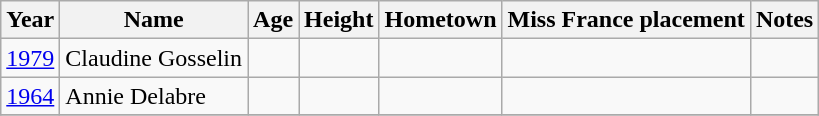<table class="wikitable sortable">
<tr>
<th>Year</th>
<th>Name</th>
<th>Age</th>
<th>Height</th>
<th>Hometown</th>
<th>Miss France placement</th>
<th>Notes</th>
</tr>
<tr>
<td><a href='#'>1979</a></td>
<td>Claudine Gosselin</td>
<td></td>
<td></td>
<td></td>
<td></td>
<td></td>
</tr>
<tr>
<td><a href='#'>1964</a></td>
<td>Annie Delabre</td>
<td></td>
<td></td>
<td></td>
<td></td>
<td></td>
</tr>
<tr>
</tr>
</table>
